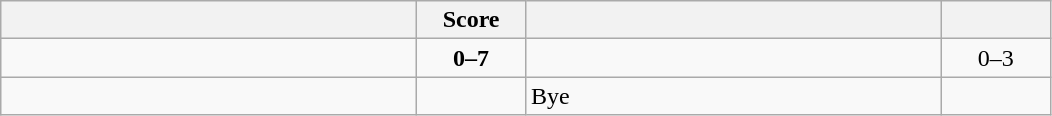<table class="wikitable" style="text-align: center; ">
<tr>
<th align="right" width="270"></th>
<th width="65">Score</th>
<th align="left" width="270"></th>
<th width="65"></th>
</tr>
<tr>
<td align="left"></td>
<td><strong>0–7</strong></td>
<td align="left"><strong></strong></td>
<td>0–3 <strong></strong></td>
</tr>
<tr>
<td align="left"><strong></strong></td>
<td></td>
<td align="left">Bye</td>
<td></td>
</tr>
</table>
